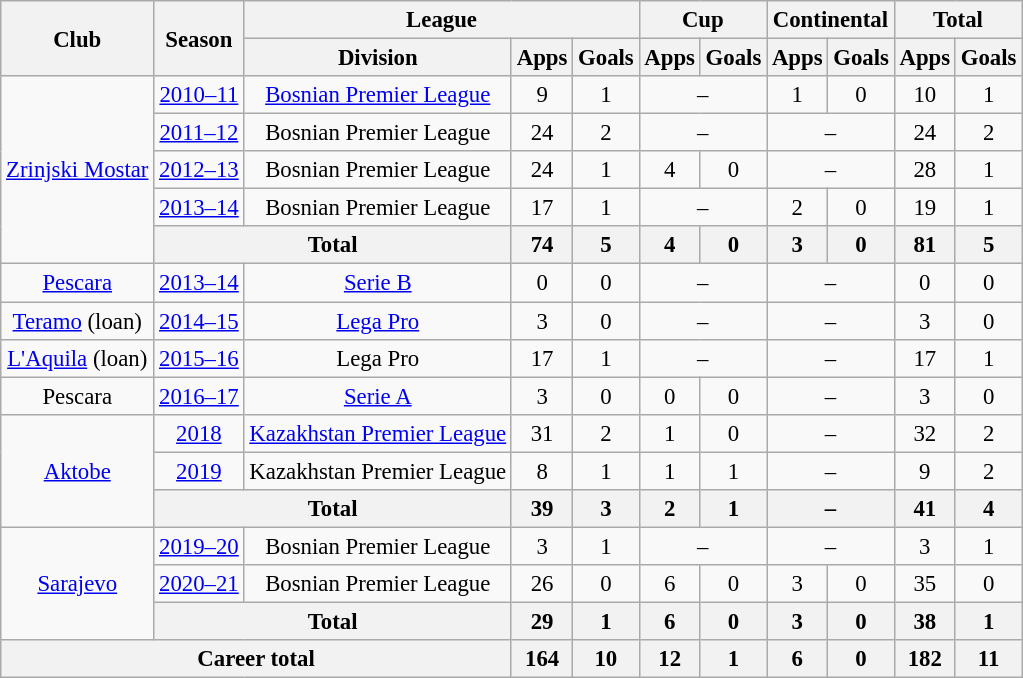<table class="wikitable" style="text-align: center;font-size:95%">
<tr>
<th rowspan=2>Club</th>
<th rowspan=2>Season</th>
<th colspan=3>League</th>
<th colspan=2>Cup</th>
<th colspan=2>Continental</th>
<th colspan=2>Total</th>
</tr>
<tr>
<th>Division</th>
<th>Apps</th>
<th>Goals</th>
<th>Apps</th>
<th>Goals</th>
<th>Apps</th>
<th>Goals</th>
<th>Apps</th>
<th>Goals</th>
</tr>
<tr>
<td rowspan=5><a href='#'>Zrinjski Mostar</a></td>
<td><a href='#'>2010–11</a></td>
<td><a href='#'>Bosnian Premier League</a></td>
<td>9</td>
<td>1</td>
<td colspan=2>–</td>
<td>1</td>
<td>0</td>
<td>10</td>
<td>1</td>
</tr>
<tr>
<td><a href='#'>2011–12</a></td>
<td>Bosnian Premier League</td>
<td>24</td>
<td>2</td>
<td colspan=2>–</td>
<td colspan=2>–</td>
<td>24</td>
<td>2</td>
</tr>
<tr>
<td><a href='#'>2012–13</a></td>
<td>Bosnian Premier League</td>
<td>24</td>
<td>1</td>
<td>4</td>
<td>0</td>
<td colspan=2>–</td>
<td>28</td>
<td>1</td>
</tr>
<tr>
<td><a href='#'>2013–14</a></td>
<td>Bosnian Premier League</td>
<td>17</td>
<td>1</td>
<td colspan=2>–</td>
<td>2</td>
<td>0</td>
<td>19</td>
<td>1</td>
</tr>
<tr>
<th colspan=2>Total</th>
<th>74</th>
<th>5</th>
<th>4</th>
<th>0</th>
<th>3</th>
<th>0</th>
<th>81</th>
<th>5</th>
</tr>
<tr>
<td><a href='#'>Pescara</a></td>
<td><a href='#'>2013–14</a></td>
<td><a href='#'>Serie B</a></td>
<td>0</td>
<td>0</td>
<td colspan=2>–</td>
<td colspan=2>–</td>
<td>0</td>
<td>0</td>
</tr>
<tr>
<td><a href='#'>Teramo</a> (loan)</td>
<td><a href='#'>2014–15</a></td>
<td><a href='#'>Lega Pro</a></td>
<td>3</td>
<td>0</td>
<td colspan=2>–</td>
<td colspan=2>–</td>
<td>3</td>
<td>0</td>
</tr>
<tr>
<td><a href='#'>L'Aquila</a> (loan)</td>
<td><a href='#'>2015–16</a></td>
<td>Lega Pro</td>
<td>17</td>
<td>1</td>
<td colspan=2>–</td>
<td colspan=2>–</td>
<td>17</td>
<td>1</td>
</tr>
<tr>
<td>Pescara</td>
<td><a href='#'>2016–17</a></td>
<td><a href='#'>Serie A</a></td>
<td>3</td>
<td>0</td>
<td>0</td>
<td>0</td>
<td colspan=2>–</td>
<td>3</td>
<td>0</td>
</tr>
<tr>
<td rowspan=3><a href='#'>Aktobe</a></td>
<td><a href='#'>2018</a></td>
<td><a href='#'>Kazakhstan Premier League</a></td>
<td>31</td>
<td>2</td>
<td>1</td>
<td>0</td>
<td colspan=2>–</td>
<td>32</td>
<td>2</td>
</tr>
<tr>
<td><a href='#'>2019</a></td>
<td>Kazakhstan Premier League</td>
<td>8</td>
<td>1</td>
<td>1</td>
<td>1</td>
<td colspan=2>–</td>
<td>9</td>
<td>2</td>
</tr>
<tr>
<th colspan=2>Total</th>
<th>39</th>
<th>3</th>
<th>2</th>
<th>1</th>
<th colspan=2>–</th>
<th>41</th>
<th>4</th>
</tr>
<tr>
<td rowspan=3><a href='#'>Sarajevo</a></td>
<td><a href='#'>2019–20</a></td>
<td>Bosnian Premier League</td>
<td>3</td>
<td>1</td>
<td colspan=2>–</td>
<td colspan=2>–</td>
<td>3</td>
<td>1</td>
</tr>
<tr>
<td><a href='#'>2020–21</a></td>
<td>Bosnian Premier League</td>
<td>26</td>
<td>0</td>
<td>6</td>
<td>0</td>
<td>3</td>
<td>0</td>
<td>35</td>
<td>0</td>
</tr>
<tr>
<th colspan=2>Total</th>
<th>29</th>
<th>1</th>
<th>6</th>
<th>0</th>
<th>3</th>
<th>0</th>
<th>38</th>
<th>1</th>
</tr>
<tr>
<th colspan=3>Career total</th>
<th>164</th>
<th>10</th>
<th>12</th>
<th>1</th>
<th>6</th>
<th>0</th>
<th>182</th>
<th>11</th>
</tr>
</table>
